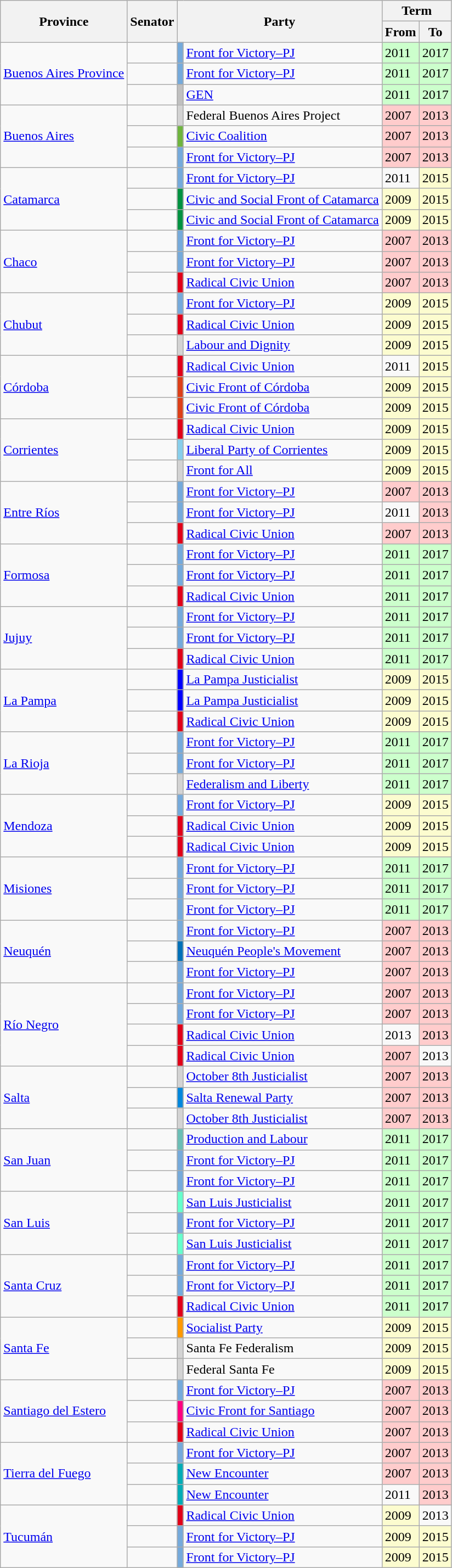<table class="sortable wikitable">
<tr>
<th rowspan=2>Province</th>
<th rowspan=2>Senator</th>
<th colspan=2 rowspan=2>Party</th>
<th colspan=2>Term</th>
</tr>
<tr>
<th>From</th>
<th>To</th>
</tr>
<tr>
<td rowspan=3><a href='#'>Buenos Aires Province</a></td>
<td></td>
<td bgcolor=#75AADB></td>
<td><a href='#'>Front for Victory–PJ</a></td>
<td bgcolor=#cfc>2011</td>
<td bgcolor=#cfc>2017</td>
</tr>
<tr>
<td></td>
<td bgcolor=#75AADB></td>
<td><a href='#'>Front for Victory–PJ</a></td>
<td bgcolor=#cfc>2011</td>
<td bgcolor=#cfc>2017</td>
</tr>
<tr>
<td></td>
<td bgcolor=#C0C0C0></td>
<td><a href='#'>GEN</a></td>
<td bgcolor=#cfc>2011</td>
<td bgcolor=#cfc>2017</td>
</tr>
<tr>
<td rowspan=3><a href='#'>Buenos Aires</a></td>
<td></td>
<td bgcolor=#D3D3D3></td>
<td>Federal Buenos Aires Project</td>
<td bgcolor="#fcc">2007</td>
<td bgcolor="#fcc">2013</td>
</tr>
<tr>
<td></td>
<td bgcolor=#6fb53e></td>
<td><a href='#'>Civic Coalition</a></td>
<td bgcolor="#fcc">2007</td>
<td bgcolor="#fcc">2013</td>
</tr>
<tr>
<td></td>
<td bgcolor=#75AADB></td>
<td><a href='#'>Front for Victory–PJ</a></td>
<td bgcolor="#fcc">2007</td>
<td bgcolor="#fcc">2013</td>
</tr>
<tr>
<td rowspan=3><a href='#'>Catamarca</a></td>
<td></td>
<td bgcolor=#75AADB></td>
<td><a href='#'>Front for Victory–PJ</a></td>
<td>2011</td>
<td bgcolor=#fcfccf>2015</td>
</tr>
<tr>
<td></td>
<td bgcolor=#009241></td>
<td><a href='#'>Civic and Social Front of Catamarca</a></td>
<td bgcolor=#fcfccf>2009</td>
<td bgcolor=#fcfccf>2015</td>
</tr>
<tr>
<td></td>
<td bgcolor=#009241></td>
<td><a href='#'>Civic and Social Front of Catamarca</a></td>
<td bgcolor=#fcfccf>2009</td>
<td bgcolor=#fcfccf>2015</td>
</tr>
<tr>
<td rowspan=3><a href='#'>Chaco</a></td>
<td></td>
<td bgcolor=#75AADB></td>
<td><a href='#'>Front for Victory–PJ</a></td>
<td bgcolor="#fcc">2007</td>
<td bgcolor="#fcc">2013</td>
</tr>
<tr>
<td></td>
<td bgcolor=#75AADB></td>
<td><a href='#'>Front for Victory–PJ</a></td>
<td bgcolor="#fcc">2007</td>
<td bgcolor="#fcc">2013</td>
</tr>
<tr>
<td></td>
<td bgcolor=#E10019></td>
<td><a href='#'>Radical Civic Union</a></td>
<td bgcolor="#fcc">2007</td>
<td bgcolor="#fcc">2013</td>
</tr>
<tr>
<td rowspan=3><a href='#'>Chubut</a></td>
<td></td>
<td bgcolor=#75AADB></td>
<td><a href='#'>Front for Victory–PJ</a></td>
<td bgcolor=#fcfccf>2009</td>
<td bgcolor=#fcfccf>2015</td>
</tr>
<tr>
<td></td>
<td bgcolor=#E10019></td>
<td><a href='#'>Radical Civic Union</a></td>
<td bgcolor=#fcfccf>2009</td>
<td bgcolor=#fcfccf>2015</td>
</tr>
<tr>
<td></td>
<td bgcolor=#D3D3D3></td>
<td><a href='#'>Labour and Dignity</a></td>
<td bgcolor=#fcfccf>2009</td>
<td bgcolor=#fcfccf>2015</td>
</tr>
<tr>
<td rowspan=3><a href='#'>Córdoba</a></td>
<td></td>
<td bgcolor=#E10019></td>
<td><a href='#'>Radical Civic Union</a></td>
<td>2011</td>
<td bgcolor=#fcfccf>2015</td>
</tr>
<tr>
<td></td>
<td bgcolor=#dd3f18></td>
<td><a href='#'>Civic Front of Córdoba</a></td>
<td bgcolor=#fcfccf>2009</td>
<td bgcolor=#fcfccf>2015</td>
</tr>
<tr>
<td></td>
<td bgcolor=#dd3f18></td>
<td><a href='#'>Civic Front of Córdoba</a></td>
<td bgcolor=#fcfccf>2009</td>
<td bgcolor=#fcfccf>2015</td>
</tr>
<tr>
<td rowspan=3><a href='#'>Corrientes</a></td>
<td></td>
<td bgcolor=#E10019></td>
<td><a href='#'>Radical Civic Union</a></td>
<td bgcolor=#fcfccf>2009</td>
<td bgcolor=#fcfccf>2015</td>
</tr>
<tr>
<td></td>
<td bgcolor=skyblue></td>
<td><a href='#'>Liberal Party of Corrientes</a></td>
<td bgcolor=#fcfccf>2009</td>
<td bgcolor=#fcfccf>2015</td>
</tr>
<tr>
<td></td>
<td bgcolor=#D3D3D3></td>
<td><a href='#'>Front for All</a></td>
<td bgcolor=#fcfccf>2009</td>
<td bgcolor=#fcfccf>2015</td>
</tr>
<tr>
<td rowspan=3><a href='#'>Entre Ríos</a></td>
<td></td>
<td bgcolor=#75AADB></td>
<td><a href='#'>Front for Victory–PJ</a></td>
<td bgcolor="#fcc">2007</td>
<td bgcolor="#fcc">2013</td>
</tr>
<tr>
<td></td>
<td bgcolor=#75AADB></td>
<td><a href='#'>Front for Victory–PJ</a></td>
<td>2011</td>
<td bgcolor="#fcc">2013</td>
</tr>
<tr>
<td></td>
<td bgcolor=#E10019></td>
<td><a href='#'>Radical Civic Union</a></td>
<td bgcolor="#fcc">2007</td>
<td bgcolor="#fcc">2013</td>
</tr>
<tr>
<td rowspan=3><a href='#'>Formosa</a></td>
<td></td>
<td bgcolor=#75AADB></td>
<td><a href='#'>Front for Victory–PJ</a></td>
<td bgcolor=#cfc>2011</td>
<td bgcolor=#cfc>2017</td>
</tr>
<tr>
<td></td>
<td bgcolor=#75AADB></td>
<td><a href='#'>Front for Victory–PJ</a></td>
<td bgcolor=#cfc>2011</td>
<td bgcolor=#cfc>2017</td>
</tr>
<tr>
<td></td>
<td bgcolor=#E10019></td>
<td><a href='#'>Radical Civic Union</a></td>
<td bgcolor=#cfc>2011</td>
<td bgcolor=#cfc>2017</td>
</tr>
<tr>
<td rowspan=3><a href='#'>Jujuy</a></td>
<td></td>
<td bgcolor=#75AADB></td>
<td><a href='#'>Front for Victory–PJ</a></td>
<td bgcolor=#cfc>2011</td>
<td bgcolor=#cfc>2017</td>
</tr>
<tr>
<td></td>
<td bgcolor=#75AADB></td>
<td><a href='#'>Front for Victory–PJ</a></td>
<td bgcolor=#cfc>2011</td>
<td bgcolor=#cfc>2017</td>
</tr>
<tr>
<td></td>
<td bgcolor=#E10019></td>
<td><a href='#'>Radical Civic Union</a></td>
<td bgcolor=#cfc>2011</td>
<td bgcolor=#cfc>2017</td>
</tr>
<tr>
<td rowspan=3><a href='#'>La Pampa</a></td>
<td></td>
<td bgcolor=blue></td>
<td><a href='#'>La Pampa Justicialist</a></td>
<td bgcolor=#fcfccf>2009</td>
<td bgcolor=#fcfccf>2015</td>
</tr>
<tr>
<td></td>
<td bgcolor=blue></td>
<td><a href='#'>La Pampa Justicialist</a></td>
<td bgcolor=#fcfccf>2009</td>
<td bgcolor=#fcfccf>2015</td>
</tr>
<tr>
<td></td>
<td bgcolor=#E10019></td>
<td><a href='#'>Radical Civic Union</a></td>
<td bgcolor=#fcfccf>2009</td>
<td bgcolor=#fcfccf>2015</td>
</tr>
<tr>
<td rowspan=3><a href='#'>La Rioja</a></td>
<td></td>
<td bgcolor=#75AADB></td>
<td><a href='#'>Front for Victory–PJ</a></td>
<td bgcolor=#cfc>2011</td>
<td bgcolor=#cfc>2017</td>
</tr>
<tr>
<td></td>
<td bgcolor=#75AADB></td>
<td><a href='#'>Front for Victory–PJ</a></td>
<td bgcolor=#cfc>2011</td>
<td bgcolor=#cfc>2017</td>
</tr>
<tr>
<td></td>
<td bgcolor=#D3D3D3></td>
<td><a href='#'>Federalism and Liberty</a></td>
<td bgcolor=#cfc>2011</td>
<td bgcolor=#cfc>2017</td>
</tr>
<tr>
<td rowspan=3><a href='#'>Mendoza</a></td>
<td></td>
<td bgcolor=#75AADB></td>
<td><a href='#'>Front for Victory–PJ</a></td>
<td bgcolor=#fcfccf>2009</td>
<td bgcolor=#fcfccf>2015</td>
</tr>
<tr>
<td></td>
<td bgcolor=#E10019></td>
<td><a href='#'>Radical Civic Union</a></td>
<td bgcolor=#fcfccf>2009</td>
<td bgcolor=#fcfccf>2015</td>
</tr>
<tr>
<td></td>
<td bgcolor=#E10019></td>
<td><a href='#'>Radical Civic Union</a></td>
<td bgcolor=#fcfccf>2009</td>
<td bgcolor=#fcfccf>2015</td>
</tr>
<tr>
<td rowspan=3><a href='#'>Misiones</a></td>
<td></td>
<td bgcolor=#75AADB></td>
<td><a href='#'>Front for Victory–PJ</a></td>
<td bgcolor=#cfc>2011</td>
<td bgcolor=#cfc>2017</td>
</tr>
<tr>
<td></td>
<td bgcolor=#75AADB></td>
<td><a href='#'>Front for Victory–PJ</a></td>
<td bgcolor=#cfc>2011</td>
<td bgcolor=#cfc>2017</td>
</tr>
<tr>
<td></td>
<td bgcolor=#75AADB></td>
<td><a href='#'>Front for Victory–PJ</a></td>
<td bgcolor=#cfc>2011</td>
<td bgcolor=#cfc>2017</td>
</tr>
<tr>
<td rowspan=3><a href='#'>Neuquén</a></td>
<td></td>
<td bgcolor=#75AADB></td>
<td><a href='#'>Front for Victory–PJ</a></td>
<td bgcolor="#fcc">2007</td>
<td bgcolor="#fcc">2013</td>
</tr>
<tr>
<td></td>
<td bgcolor=#0070b8></td>
<td><a href='#'>Neuquén People's Movement</a></td>
<td bgcolor="#fcc">2007</td>
<td bgcolor="#fcc">2013</td>
</tr>
<tr>
<td></td>
<td bgcolor=#75AADB></td>
<td><a href='#'>Front for Victory–PJ</a></td>
<td bgcolor="#fcc">2007</td>
<td bgcolor="#fcc">2013</td>
</tr>
<tr>
<td rowspan=4><a href='#'>Río Negro</a></td>
<td></td>
<td bgcolor=#75AADB></td>
<td><a href='#'>Front for Victory–PJ</a></td>
<td bgcolor="#fcc">2007</td>
<td bgcolor="#fcc">2013</td>
</tr>
<tr>
<td></td>
<td bgcolor=#75AADB></td>
<td><a href='#'>Front for Victory–PJ</a></td>
<td bgcolor="#fcc">2007</td>
<td bgcolor="#fcc">2013</td>
</tr>
<tr>
<td></td>
<td bgcolor=#E10019></td>
<td><a href='#'>Radical Civic Union</a></td>
<td>2013</td>
<td bgcolor="#fcc">2013</td>
</tr>
<tr>
<td></td>
<td bgcolor=#E10019></td>
<td><a href='#'>Radical Civic Union</a></td>
<td bgcolor="#fcc">2007</td>
<td>2013</td>
</tr>
<tr>
<td rowspan=3><a href='#'>Salta</a></td>
<td></td>
<td bgcolor=#D3D3D3></td>
<td><a href='#'>October 8th Justicialist</a></td>
<td bgcolor="#fcc">2007</td>
<td bgcolor="#fcc">2013</td>
</tr>
<tr>
<td></td>
<td bgcolor=#0087DC></td>
<td><a href='#'>Salta Renewal Party</a></td>
<td bgcolor="#fcc">2007</td>
<td bgcolor="#fcc">2013</td>
</tr>
<tr>
<td></td>
<td bgcolor=#D3D3D3></td>
<td><a href='#'>October 8th Justicialist</a></td>
<td bgcolor="#fcc">2007</td>
<td bgcolor="#fcc">2013</td>
</tr>
<tr>
<td rowspan=3><a href='#'>San Juan</a></td>
<td></td>
<td bgcolor=#6bbeb6></td>
<td><a href='#'>Production and Labour</a></td>
<td bgcolor=#cfc>2011</td>
<td bgcolor=#cfc>2017</td>
</tr>
<tr>
<td></td>
<td bgcolor=#75AADB></td>
<td><a href='#'>Front for Victory–PJ</a></td>
<td bgcolor=#cfc>2011</td>
<td bgcolor=#cfc>2017</td>
</tr>
<tr>
<td></td>
<td bgcolor=#75AADB></td>
<td><a href='#'>Front for Victory–PJ</a></td>
<td bgcolor=#cfc>2011</td>
<td bgcolor=#cfc>2017</td>
</tr>
<tr>
<td rowspan=3><a href='#'>San Luis</a></td>
<td></td>
<td bgcolor=#66FFCC></td>
<td><a href='#'>San Luis Justicialist</a></td>
<td bgcolor=#cfc>2011</td>
<td bgcolor=#cfc>2017</td>
</tr>
<tr>
<td></td>
<td bgcolor=#75AADB></td>
<td><a href='#'>Front for Victory–PJ</a></td>
<td bgcolor=#cfc>2011</td>
<td bgcolor=#cfc>2017</td>
</tr>
<tr>
<td></td>
<td bgcolor=#66FFCC></td>
<td><a href='#'>San Luis Justicialist</a></td>
<td bgcolor=#cfc>2011</td>
<td bgcolor=#cfc>2017</td>
</tr>
<tr>
<td rowspan=3><a href='#'>Santa Cruz</a></td>
<td></td>
<td bgcolor=#75AADB></td>
<td><a href='#'>Front for Victory–PJ</a></td>
<td bgcolor=#cfc>2011</td>
<td bgcolor=#cfc>2017</td>
</tr>
<tr>
<td></td>
<td bgcolor=#75AADB></td>
<td><a href='#'>Front for Victory–PJ</a></td>
<td bgcolor=#cfc>2011</td>
<td bgcolor=#cfc>2017</td>
</tr>
<tr>
<td></td>
<td bgcolor=#E10019></td>
<td><a href='#'>Radical Civic Union</a></td>
<td bgcolor=#cfc>2011</td>
<td bgcolor=#cfc>2017</td>
</tr>
<tr>
<td rowspan=3><a href='#'>Santa Fe</a></td>
<td></td>
<td bgcolor=#FF9900></td>
<td><a href='#'>Socialist Party</a></td>
<td bgcolor=#fcfccf>2009</td>
<td bgcolor=#fcfccf>2015</td>
</tr>
<tr>
<td></td>
<td bgcolor=#D3D3D3></td>
<td>Santa Fe Federalism</td>
<td bgcolor=#fcfccf>2009</td>
<td bgcolor=#fcfccf>2015</td>
</tr>
<tr>
<td></td>
<td bgcolor=#D3D3D3></td>
<td>Federal Santa Fe</td>
<td bgcolor=#fcfccf>2009</td>
<td bgcolor=#fcfccf>2015</td>
</tr>
<tr>
<td rowspan=3><a href='#'>Santiago del Estero</a></td>
<td></td>
<td bgcolor=#75AADB></td>
<td><a href='#'>Front for Victory–PJ</a></td>
<td bgcolor="#fcc">2007</td>
<td bgcolor="#fcc">2013</td>
</tr>
<tr>
<td></td>
<td bgcolor=#FF0080></td>
<td><a href='#'>Civic Front for Santiago</a></td>
<td bgcolor="#fcc">2007</td>
<td bgcolor="#fcc">2013</td>
</tr>
<tr>
<td></td>
<td bgcolor=#E10019></td>
<td><a href='#'>Radical Civic Union</a></td>
<td bgcolor="#fcc">2007</td>
<td bgcolor="#fcc">2013</td>
</tr>
<tr>
<td rowspan=3><a href='#'>Tierra del Fuego</a></td>
<td></td>
<td bgcolor=#75AADB></td>
<td><a href='#'>Front for Victory–PJ</a></td>
<td bgcolor="#fcc">2007</td>
<td bgcolor="#fcc">2013</td>
</tr>
<tr>
<td></td>
<td bgcolor=#03ACB6></td>
<td><a href='#'>New Encounter</a></td>
<td bgcolor="#fcc">2007</td>
<td bgcolor="#fcc">2013</td>
</tr>
<tr>
<td></td>
<td bgcolor=#03ACB6></td>
<td><a href='#'>New Encounter</a></td>
<td>2011</td>
<td bgcolor="#fcc">2013</td>
</tr>
<tr>
<td rowspan=3><a href='#'>Tucumán</a></td>
<td></td>
<td bgcolor=#E10019></td>
<td><a href='#'>Radical Civic Union</a></td>
<td bgcolor=#fcfccf>2009</td>
<td>2013</td>
</tr>
<tr>
<td></td>
<td bgcolor=#75AADB></td>
<td><a href='#'>Front for Victory–PJ</a></td>
<td bgcolor=#fcfccf>2009</td>
<td bgcolor=#fcfccf>2015</td>
</tr>
<tr>
<td></td>
<td bgcolor=#75AADB></td>
<td><a href='#'>Front for Victory–PJ</a></td>
<td bgcolor=#fcfccf>2009</td>
<td bgcolor=#fcfccf>2015</td>
</tr>
</table>
